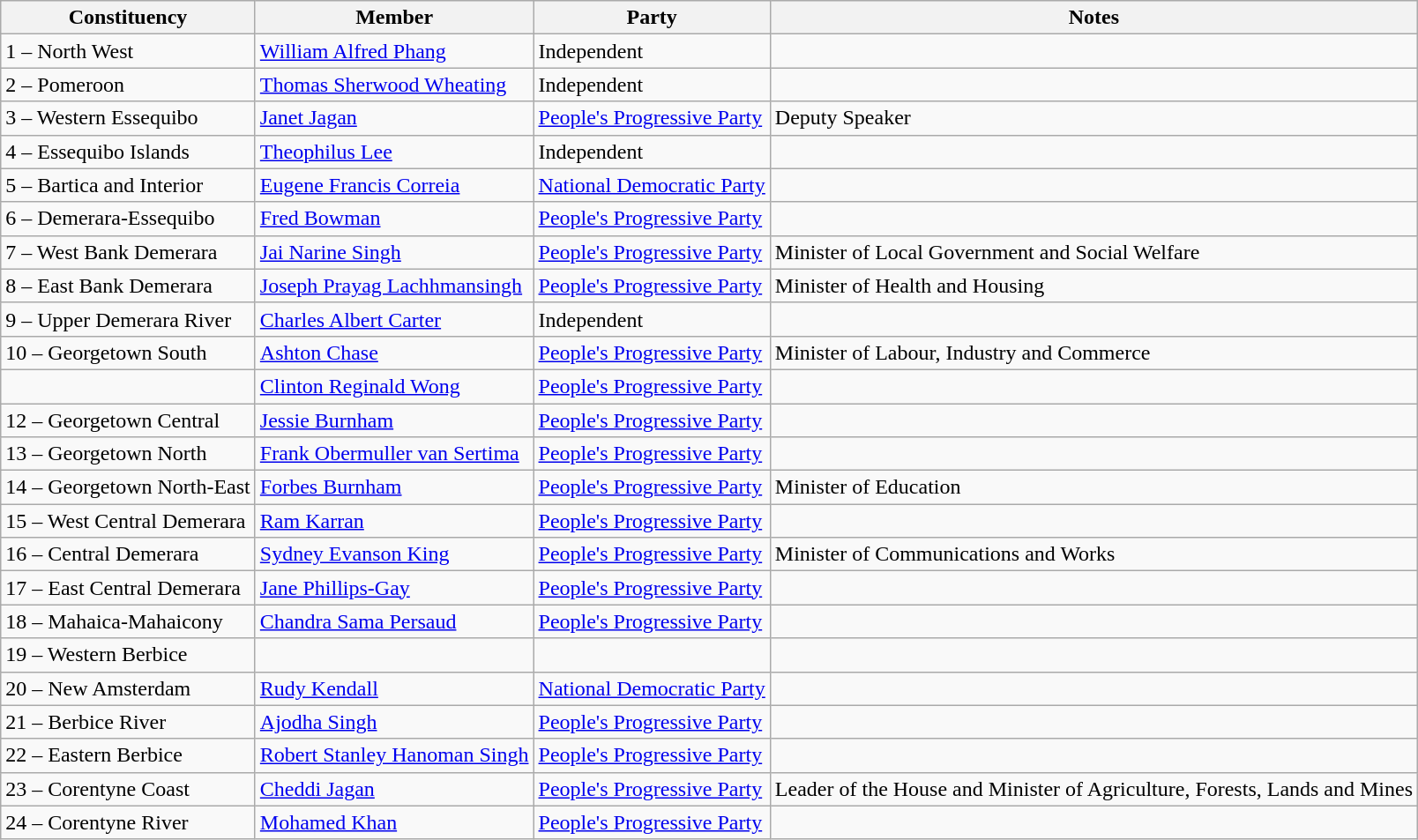<table class=wikitable>
<tr>
<th>Constituency</th>
<th>Member</th>
<th>Party</th>
<th>Notes</th>
</tr>
<tr>
<td>1 – North West</td>
<td><a href='#'>William Alfred Phang</a></td>
<td>Independent</td>
<td></td>
</tr>
<tr>
<td>2 – Pomeroon</td>
<td><a href='#'>Thomas Sherwood Wheating</a></td>
<td>Independent</td>
<td></td>
</tr>
<tr>
<td>3 – Western Essequibo</td>
<td><a href='#'>Janet Jagan</a></td>
<td><a href='#'>People's Progressive Party</a></td>
<td>Deputy Speaker</td>
</tr>
<tr>
<td>4 – Essequibo Islands</td>
<td><a href='#'>Theophilus Lee</a></td>
<td>Independent</td>
<td></td>
</tr>
<tr>
<td>5 – Bartica and Interior</td>
<td><a href='#'>Eugene Francis Correia</a></td>
<td><a href='#'>National Democratic Party</a></td>
<td></td>
</tr>
<tr>
<td>6 – Demerara-Essequibo</td>
<td><a href='#'>Fred Bowman</a></td>
<td><a href='#'>People's Progressive Party</a></td>
<td></td>
</tr>
<tr>
<td>7 – West Bank Demerara</td>
<td><a href='#'>Jai Narine Singh</a></td>
<td><a href='#'>People's Progressive Party</a></td>
<td>Minister of Local Government and Social Welfare</td>
</tr>
<tr>
<td>8 – East Bank Demerara</td>
<td><a href='#'>Joseph Prayag Lachhmansingh</a></td>
<td><a href='#'>People's Progressive Party</a></td>
<td>Minister of Health and Housing</td>
</tr>
<tr>
<td>9 – Upper Demerara River</td>
<td><a href='#'>Charles Albert Carter</a></td>
<td>Independent</td>
<td></td>
</tr>
<tr>
<td>10 – Georgetown South</td>
<td><a href='#'>Ashton Chase</a></td>
<td><a href='#'>People's Progressive Party</a></td>
<td>Minister of Labour, Industry and Commerce</td>
</tr>
<tr>
<td></td>
<td><a href='#'>Clinton Reginald Wong</a></td>
<td><a href='#'>People's Progressive Party</a></td>
<td></td>
</tr>
<tr>
<td>12 – Georgetown Central</td>
<td><a href='#'>Jessie Burnham</a></td>
<td><a href='#'>People's Progressive Party</a></td>
<td></td>
</tr>
<tr>
<td>13 – Georgetown North</td>
<td><a href='#'>Frank Obermuller van Sertima</a></td>
<td><a href='#'>People's Progressive Party</a></td>
<td></td>
</tr>
<tr>
<td>14 – Georgetown North-East</td>
<td><a href='#'>Forbes Burnham</a></td>
<td><a href='#'>People's Progressive Party</a></td>
<td>Minister of Education</td>
</tr>
<tr>
<td>15 – West Central Demerara</td>
<td><a href='#'>Ram Karran</a></td>
<td><a href='#'>People's Progressive Party</a></td>
<td></td>
</tr>
<tr>
<td>16 – Central Demerara</td>
<td><a href='#'>Sydney Evanson King</a></td>
<td><a href='#'>People's Progressive Party</a></td>
<td>Minister of Communications and Works</td>
</tr>
<tr>
<td>17 – East Central Demerara</td>
<td><a href='#'>Jane Phillips-Gay</a></td>
<td><a href='#'>People's Progressive Party</a></td>
<td></td>
</tr>
<tr>
<td>18 – Mahaica-Mahaicony</td>
<td><a href='#'>Chandra Sama Persaud</a></td>
<td><a href='#'>People's Progressive Party</a></td>
<td></td>
</tr>
<tr>
<td>19 – Western Berbice</td>
<td></td>
<td></td>
<td></td>
</tr>
<tr>
<td>20 – New Amsterdam</td>
<td><a href='#'>Rudy Kendall</a></td>
<td><a href='#'>National Democratic Party</a></td>
<td></td>
</tr>
<tr>
<td>21 – Berbice River</td>
<td><a href='#'>Ajodha Singh</a></td>
<td><a href='#'>People's Progressive Party</a></td>
<td></td>
</tr>
<tr>
<td>22 – Eastern Berbice</td>
<td><a href='#'>Robert Stanley Hanoman Singh</a></td>
<td><a href='#'>People's Progressive Party</a></td>
<td></td>
</tr>
<tr>
<td>23 – Corentyne Coast</td>
<td><a href='#'>Cheddi Jagan</a></td>
<td><a href='#'>People's Progressive Party</a></td>
<td>Leader of the House and Minister of Agriculture, Forests, Lands and Mines</td>
</tr>
<tr>
<td>24 – Corentyne River</td>
<td><a href='#'>Mohamed Khan</a></td>
<td><a href='#'>People's Progressive Party</a></td>
<td></td>
</tr>
</table>
